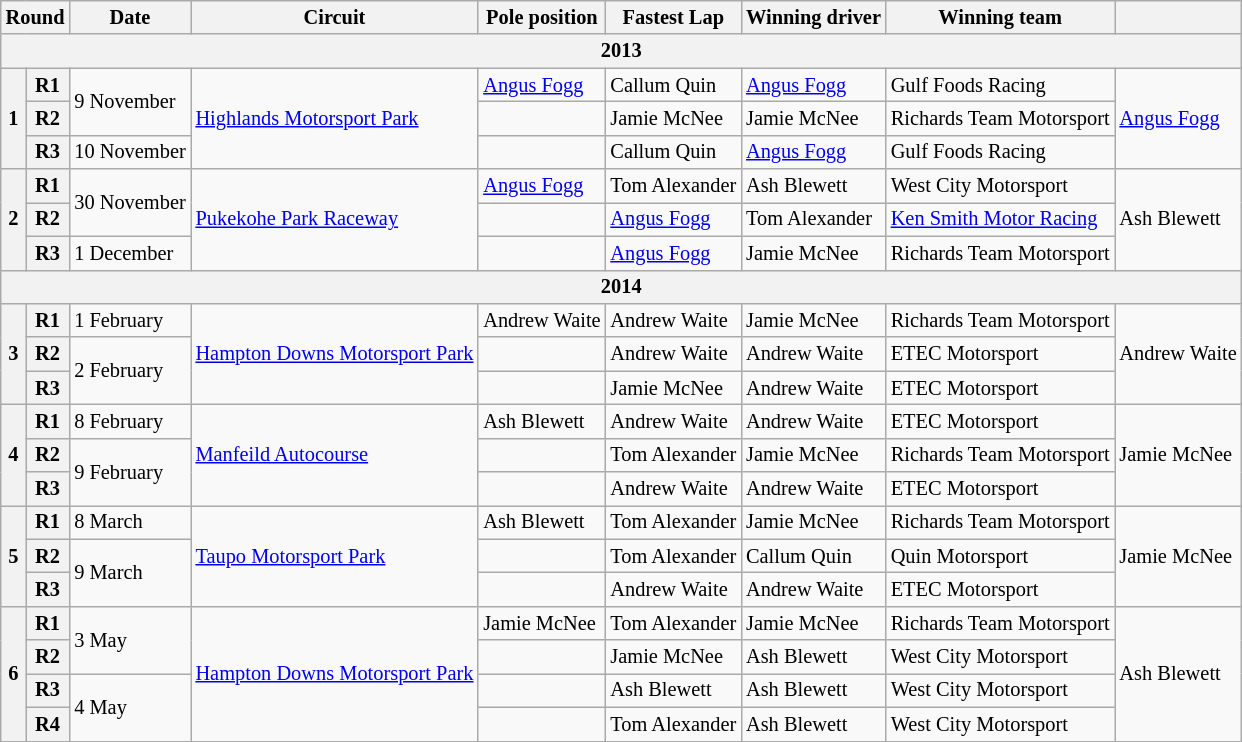<table class="wikitable" style="font-size: 85%">
<tr>
<th colspan=2>Round</th>
<th>Date</th>
<th>Circuit</th>
<th>Pole position</th>
<th>Fastest Lap</th>
<th>Winning driver</th>
<th>Winning team</th>
<th></th>
</tr>
<tr>
<th align="center" colspan=9>2013</th>
</tr>
<tr>
<th rowspan=3>1</th>
<th>R1</th>
<td rowspan=2>9 November</td>
<td rowspan=3><a href='#'>Highlands Motorsport Park</a></td>
<td> <a href='#'>Angus Fogg</a></td>
<td> Callum Quin</td>
<td> <a href='#'>Angus Fogg</a></td>
<td>Gulf Foods Racing</td>
<td rowspan=3> <a href='#'>Angus Fogg</a></td>
</tr>
<tr>
<th>R2</th>
<td></td>
<td> Jamie McNee</td>
<td> Jamie McNee</td>
<td>Richards Team Motorsport</td>
</tr>
<tr>
<th>R3</th>
<td>10 November</td>
<td></td>
<td> Callum Quin</td>
<td> <a href='#'>Angus Fogg</a></td>
<td>Gulf Foods Racing</td>
</tr>
<tr>
<th rowspan=3>2</th>
<th>R1</th>
<td rowspan=2>30 November</td>
<td rowspan=3><a href='#'>Pukekohe Park Raceway</a></td>
<td> <a href='#'>Angus Fogg</a></td>
<td> Tom Alexander</td>
<td> Ash Blewett</td>
<td>West City Motorsport</td>
<td rowspan=3> Ash Blewett</td>
</tr>
<tr>
<th>R2</th>
<td></td>
<td> <a href='#'>Angus Fogg</a></td>
<td> Tom Alexander</td>
<td><a href='#'>Ken Smith Motor Racing</a></td>
</tr>
<tr>
<th>R3</th>
<td>1 December</td>
<td></td>
<td> <a href='#'>Angus Fogg</a></td>
<td> Jamie McNee</td>
<td>Richards Team Motorsport</td>
</tr>
<tr>
<th align="center" colspan=9>2014</th>
</tr>
<tr>
<th rowspan=3>3</th>
<th>R1</th>
<td>1 February</td>
<td rowspan=3><a href='#'>Hampton Downs Motorsport Park</a></td>
<td> Andrew Waite</td>
<td> Andrew Waite</td>
<td> Jamie McNee</td>
<td>Richards Team Motorsport</td>
<td rowspan=3> Andrew Waite</td>
</tr>
<tr>
<th>R2</th>
<td rowspan=2>2 February</td>
<td></td>
<td> Andrew Waite</td>
<td> Andrew Waite</td>
<td>ETEC Motorsport</td>
</tr>
<tr>
<th>R3</th>
<td></td>
<td> Jamie McNee</td>
<td> Andrew Waite</td>
<td>ETEC Motorsport</td>
</tr>
<tr>
<th rowspan=3>4</th>
<th>R1</th>
<td>8 February</td>
<td rowspan=3><a href='#'>Manfeild Autocourse</a></td>
<td> Ash Blewett</td>
<td> Andrew Waite</td>
<td> Andrew Waite</td>
<td>ETEC Motorsport</td>
<td rowspan=3> Jamie McNee</td>
</tr>
<tr>
<th>R2</th>
<td rowspan=2>9 February</td>
<td></td>
<td> Tom Alexander</td>
<td> Jamie McNee</td>
<td>Richards Team Motorsport</td>
</tr>
<tr>
<th>R3</th>
<td></td>
<td> Andrew Waite</td>
<td> Andrew Waite</td>
<td>ETEC Motorsport</td>
</tr>
<tr>
<th rowspan=3>5</th>
<th>R1</th>
<td>8 March</td>
<td rowspan=3><a href='#'>Taupo Motorsport Park</a></td>
<td> Ash Blewett</td>
<td> Tom Alexander</td>
<td> Jamie McNee</td>
<td>Richards Team Motorsport</td>
<td rowspan=3> Jamie McNee</td>
</tr>
<tr>
<th>R2</th>
<td rowspan=2>9 March</td>
<td></td>
<td> Tom Alexander</td>
<td> Callum Quin</td>
<td>Quin Motorsport</td>
</tr>
<tr>
<th>R3</th>
<td></td>
<td> Andrew Waite</td>
<td> Andrew Waite</td>
<td>ETEC Motorsport</td>
</tr>
<tr>
<th rowspan=4>6</th>
<th>R1</th>
<td rowspan=2>3 May</td>
<td rowspan=4><a href='#'>Hampton Downs Motorsport Park</a></td>
<td> Jamie McNee</td>
<td> Tom Alexander</td>
<td> Jamie McNee</td>
<td>Richards Team Motorsport</td>
<td rowspan=4> Ash Blewett</td>
</tr>
<tr>
<th>R2</th>
<td></td>
<td> Jamie McNee</td>
<td> Ash Blewett</td>
<td>West City Motorsport</td>
</tr>
<tr>
<th>R3</th>
<td rowspan=2>4 May</td>
<td></td>
<td> Ash Blewett</td>
<td> Ash Blewett</td>
<td>West City Motorsport</td>
</tr>
<tr>
<th>R4</th>
<td></td>
<td> Tom Alexander</td>
<td> Ash Blewett</td>
<td>West City Motorsport</td>
</tr>
</table>
